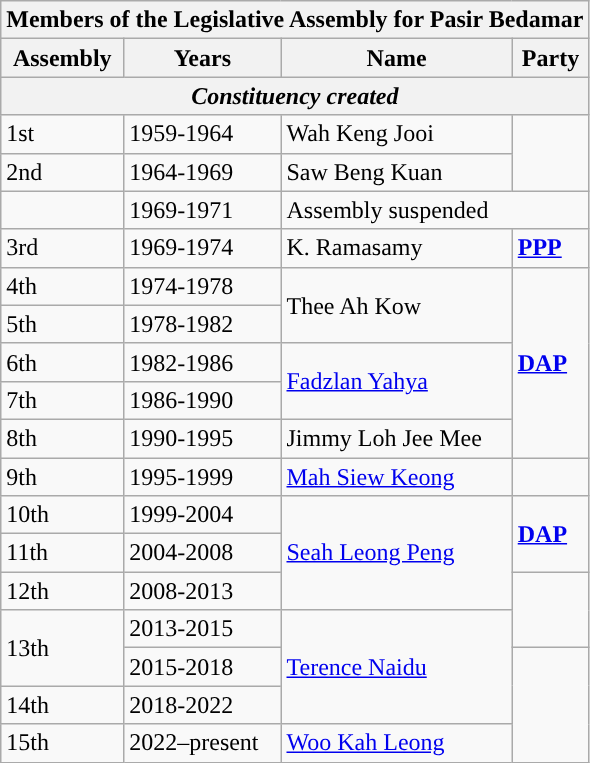<table class="wikitable">
<tr>
<th colspan="4">Members of the Legislative Assembly for Pasir Bedamar</th>
</tr>
<tr>
<th>Assembly</th>
<th>Years</th>
<th>Name</th>
<th>Party</th>
</tr>
<tr>
<th colspan="4"><em>Constituency created</em></th>
</tr>
<tr>
<td>1st</td>
<td>1959-1964</td>
<td>Wah Keng Jooi</td>
<td rowspan="2"></td>
</tr>
<tr>
<td>2nd</td>
<td>1964-1969</td>
<td>Saw Beng Kuan</td>
</tr>
<tr>
<td></td>
<td>1969-1971</td>
<td colspan="2">Assembly suspended</td>
</tr>
<tr>
<td>3rd</td>
<td>1969-1974</td>
<td>K. Ramasamy</td>
<td><strong><a href='#'>PPP</a></strong></td>
</tr>
<tr>
<td>4th</td>
<td>1974-1978</td>
<td rowspan="2">Thee Ah Kow</td>
<td rowspan="5"><strong><a href='#'>DAP</a></strong></td>
</tr>
<tr>
<td>5th</td>
<td>1978-1982</td>
</tr>
<tr>
<td>6th</td>
<td>1982-1986</td>
<td rowspan="2"><a href='#'>Fadzlan Yahya</a></td>
</tr>
<tr>
<td>7th</td>
<td>1986-1990</td>
</tr>
<tr>
<td>8th</td>
<td>1990-1995</td>
<td>Jimmy Loh Jee Mee</td>
</tr>
<tr>
<td>9th</td>
<td>1995-1999</td>
<td><a href='#'>Mah Siew Keong</a></td>
<td></td>
</tr>
<tr>
<td>10th</td>
<td>1999-2004</td>
<td rowspan="3"><a href='#'>Seah Leong Peng</a></td>
<td rowspan="2"><strong><a href='#'>DAP</a></strong></td>
</tr>
<tr>
<td>11th</td>
<td>2004-2008</td>
</tr>
<tr>
<td>12th</td>
<td>2008-2013</td>
<td rowspan=2></td>
</tr>
<tr>
<td rowspan=2>13th</td>
<td>2013-2015</td>
<td rowspan=3><a href='#'>Terence Naidu</a></td>
</tr>
<tr>
<td>2015-2018</td>
<td rowspan=3></td>
</tr>
<tr>
<td>14th</td>
<td>2018-2022</td>
</tr>
<tr>
<td>15th</td>
<td>2022–present</td>
<td><a href='#'>Woo Kah Leong</a></td>
</tr>
</table>
